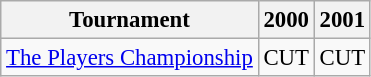<table class="wikitable" style="font-size:95%;text-align:center;">
<tr>
<th>Tournament</th>
<th>2000</th>
<th>2001</th>
</tr>
<tr>
<td align=left><a href='#'>The Players Championship</a></td>
<td>CUT</td>
<td>CUT</td>
</tr>
</table>
